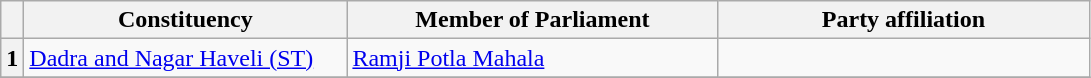<table class="wikitable sortable">
<tr style="text-align:center;">
<th></th>
<th style="width:13em">Constituency</th>
<th style="width:15em">Member of Parliament</th>
<th colspan="2" style="width:15em">Party affiliation</th>
</tr>
<tr>
<th>1</th>
<td><a href='#'>Dadra and Nagar Haveli (ST)</a></td>
<td><a href='#'>Ramji Potla Mahala</a></td>
<td></td>
</tr>
<tr>
</tr>
</table>
